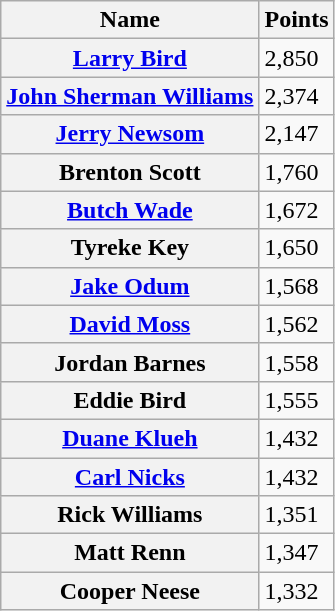<table class="wikitable">
<tr>
<th>Name</th>
<th>Points</th>
</tr>
<tr>
<th><a href='#'>Larry Bird</a></th>
<td>2,850</td>
</tr>
<tr>
<th><a href='#'>John Sherman Williams</a></th>
<td>2,374</td>
</tr>
<tr>
<th><a href='#'>Jerry Newsom</a></th>
<td>2,147</td>
</tr>
<tr>
<th>Brenton Scott</th>
<td>1,760</td>
</tr>
<tr>
<th><a href='#'>Butch Wade</a></th>
<td>1,672</td>
</tr>
<tr>
<th>Tyreke Key</th>
<td>1,650</td>
</tr>
<tr>
<th><a href='#'>Jake Odum</a></th>
<td>1,568</td>
</tr>
<tr>
<th><a href='#'>David Moss</a></th>
<td>1,562</td>
</tr>
<tr>
<th>Jordan Barnes</th>
<td>1,558</td>
</tr>
<tr>
<th>Eddie Bird</th>
<td>1,555</td>
</tr>
<tr>
<th><a href='#'>Duane Klueh</a></th>
<td>1,432</td>
</tr>
<tr>
<th><a href='#'>Carl Nicks</a></th>
<td>1,432</td>
</tr>
<tr>
<th>Rick Williams</th>
<td>1,351</td>
</tr>
<tr>
<th>Matt Renn</th>
<td>1,347</td>
</tr>
<tr>
<th>Cooper Neese</th>
<td>1,332</td>
</tr>
</table>
